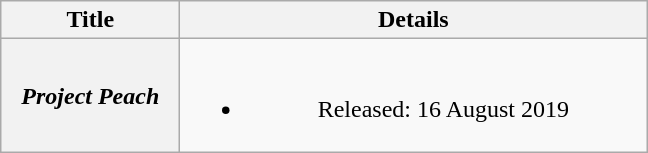<table class="wikitable plainrowheaders" style="text-align:center;">
<tr>
<th scope="col" style="width:7em;">Title</th>
<th scope="col" style="width:19em;">Details</th>
</tr>
<tr>
<th scope="row"><em>Project Peach</em></th>
<td><br><ul><li>Released: 16 August 2019</li></ul></td>
</tr>
</table>
